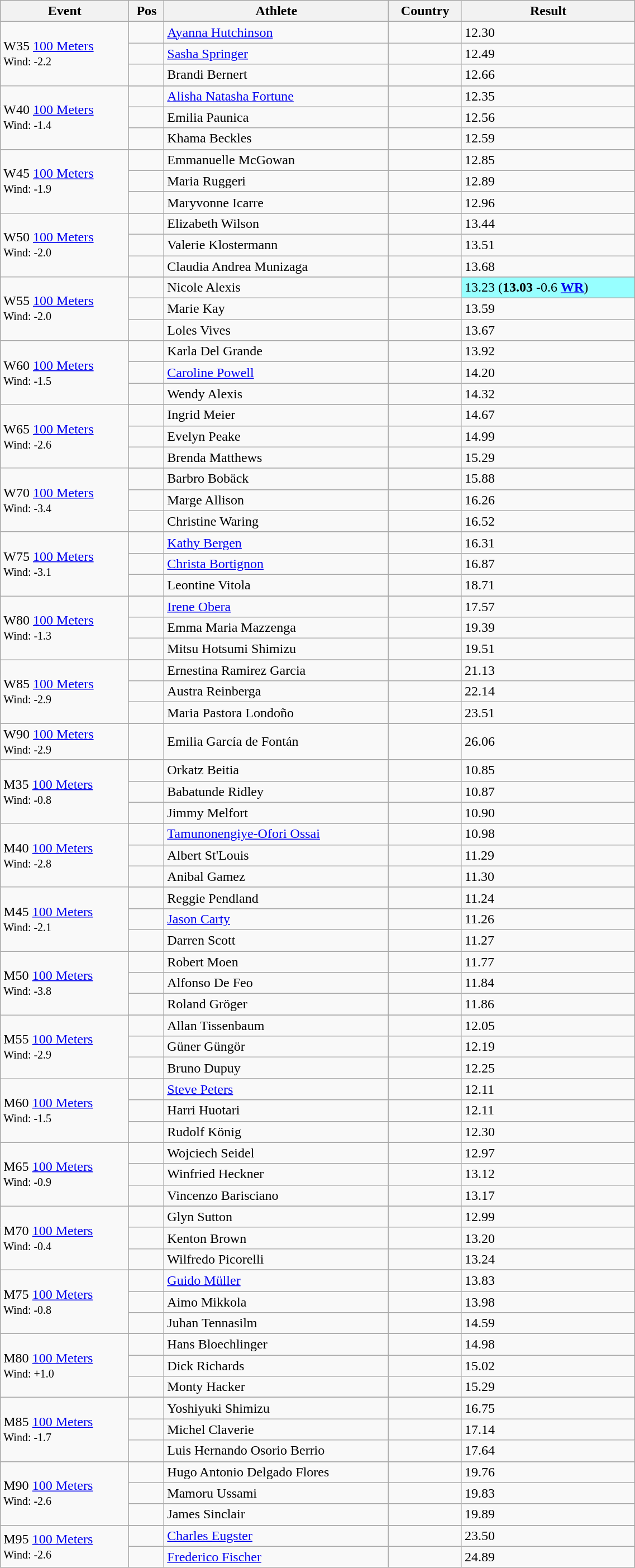<table class="wikitable" style="width:60%;">
<tr>
<th>Event</th>
<th>Pos</th>
<th>Athlete</th>
<th>Country</th>
<th>Result</th>
</tr>
<tr>
<td rowspan='4'>W35 <a href='#'>100 Meters</a><br><small>Wind: -2.2</small></td>
</tr>
<tr>
<td align=center></td>
<td align=left><a href='#'>Ayanna Hutchinson</a></td>
<td align=left></td>
<td>12.30</td>
</tr>
<tr>
<td align=center></td>
<td align=left><a href='#'>Sasha Springer</a></td>
<td align=left></td>
<td>12.49</td>
</tr>
<tr>
<td align=center></td>
<td align=left>Brandi Bernert</td>
<td align=left></td>
<td>12.66</td>
</tr>
<tr>
<td rowspan='4'>W40 <a href='#'>100 Meters</a><br><small>Wind: -1.4</small></td>
</tr>
<tr>
<td align=center></td>
<td align=left><a href='#'>Alisha Natasha Fortune</a></td>
<td align=left></td>
<td>12.35</td>
</tr>
<tr>
<td align=center></td>
<td align=left>Emilia Paunica</td>
<td align=left></td>
<td>12.56</td>
</tr>
<tr>
<td align=center></td>
<td align=left>Khama Beckles</td>
<td align=left></td>
<td>12.59</td>
</tr>
<tr>
<td rowspan='4'>W45 <a href='#'>100 Meters</a><br><small>Wind: -1.9</small></td>
</tr>
<tr>
<td align=center></td>
<td align=left>Emmanuelle McGowan</td>
<td align=left></td>
<td>12.85</td>
</tr>
<tr>
<td align=center></td>
<td align=left>Maria Ruggeri</td>
<td align=left></td>
<td>12.89</td>
</tr>
<tr>
<td align=center></td>
<td align=left>Maryvonne Icarre</td>
<td align=left></td>
<td>12.96</td>
</tr>
<tr>
<td rowspan='4'>W50 <a href='#'>100 Meters</a><br><small>Wind: -2.0</small></td>
</tr>
<tr>
<td align=center></td>
<td align=left>Elizabeth Wilson</td>
<td align=left></td>
<td>13.44</td>
</tr>
<tr>
<td align=center></td>
<td align=left>Valerie Klostermann</td>
<td align=left></td>
<td>13.51</td>
</tr>
<tr>
<td align=center></td>
<td align=left>Claudia Andrea Munizaga</td>
<td align=left></td>
<td>13.68</td>
</tr>
<tr>
<td rowspan='4'>W55 <a href='#'>100 Meters</a><br><small>Wind: -2.0</small></td>
</tr>
<tr>
<td align=center></td>
<td align=left>Nicole Alexis</td>
<td align=left></td>
<td bgcolor=#97ffff>13.23 (<strong>13.03</strong> -0.6 <strong><a href='#'>WR</a></strong>)</td>
</tr>
<tr>
<td align=center></td>
<td align=left>Marie Kay</td>
<td align=left></td>
<td>13.59</td>
</tr>
<tr>
<td align=center></td>
<td align=left>Loles Vives</td>
<td align=left></td>
<td>13.67</td>
</tr>
<tr>
<td rowspan='4'>W60 <a href='#'>100 Meters</a><br><small>Wind: -1.5</small></td>
</tr>
<tr>
<td align=center></td>
<td align=left>Karla Del Grande</td>
<td align=left></td>
<td>13.92</td>
</tr>
<tr>
<td align=center></td>
<td align=left><a href='#'>Caroline Powell</a></td>
<td align=left></td>
<td>14.20</td>
</tr>
<tr>
<td align=center></td>
<td align=left>Wendy Alexis</td>
<td align=left></td>
<td>14.32</td>
</tr>
<tr>
<td rowspan='4'>W65 <a href='#'>100 Meters</a><br><small>Wind: -2.6</small></td>
</tr>
<tr>
<td align=center></td>
<td align=left>Ingrid Meier</td>
<td align=left></td>
<td>14.67</td>
</tr>
<tr>
<td align=center></td>
<td align=left>Evelyn Peake</td>
<td align=left></td>
<td>14.99</td>
</tr>
<tr>
<td align=center></td>
<td align=left>Brenda Matthews</td>
<td align=left></td>
<td>15.29</td>
</tr>
<tr>
<td rowspan='4'>W70 <a href='#'>100 Meters</a><br><small>Wind: -3.4</small></td>
</tr>
<tr>
<td align=center></td>
<td align=left>Barbro Bobäck</td>
<td align=left></td>
<td>15.88</td>
</tr>
<tr>
<td align=center></td>
<td align=left>Marge Allison</td>
<td align=left></td>
<td>16.26</td>
</tr>
<tr>
<td align=center></td>
<td align=left>Christine Waring</td>
<td align=left></td>
<td>16.52</td>
</tr>
<tr>
<td rowspan='4'>W75 <a href='#'>100 Meters</a><br><small>Wind: -3.1</small></td>
</tr>
<tr>
<td align=center></td>
<td align=left><a href='#'>Kathy Bergen</a></td>
<td align=left></td>
<td>16.31</td>
</tr>
<tr>
<td align=center></td>
<td align=left><a href='#'>Christa Bortignon</a></td>
<td align=left></td>
<td>16.87</td>
</tr>
<tr>
<td align=center></td>
<td align=left>Leontine Vitola</td>
<td align=left></td>
<td>18.71</td>
</tr>
<tr>
<td rowspan='4'>W80 <a href='#'>100 Meters</a><br><small>Wind: -1.3</small></td>
</tr>
<tr>
<td align=center></td>
<td align=left><a href='#'>Irene Obera</a></td>
<td align=left></td>
<td>17.57</td>
</tr>
<tr>
<td align=center></td>
<td align=left>Emma Maria Mazzenga</td>
<td align=left></td>
<td>19.39</td>
</tr>
<tr>
<td align=center></td>
<td align=left>Mitsu Hotsumi Shimizu</td>
<td align=left></td>
<td>19.51</td>
</tr>
<tr>
<td rowspan='4'>W85 <a href='#'>100 Meters</a><br><small>Wind: -2.9</small></td>
</tr>
<tr>
<td align=center></td>
<td align=left>Ernestina Ramirez Garcia</td>
<td align=left></td>
<td>21.13</td>
</tr>
<tr>
<td align=center></td>
<td align=left>Austra Reinberga</td>
<td align=left></td>
<td>22.14</td>
</tr>
<tr>
<td align=center></td>
<td align=left>Maria Pastora Londoño</td>
<td align=left></td>
<td>23.51</td>
</tr>
<tr>
<td rowspan='2'>W90 <a href='#'>100 Meters</a><br><small>Wind: -2.9</small></td>
</tr>
<tr>
<td align=center></td>
<td align=left>Emilia García de Fontán</td>
<td align=left></td>
<td>26.06</td>
</tr>
<tr>
<td rowspan='4'>M35 <a href='#'>100 Meters</a><br><small>Wind: -0.8</small></td>
</tr>
<tr>
<td align=center></td>
<td align=left>Orkatz Beitia</td>
<td align=left></td>
<td>10.85</td>
</tr>
<tr>
<td align=center></td>
<td align=left>Babatunde Ridley</td>
<td align=left></td>
<td>10.87</td>
</tr>
<tr>
<td align=center></td>
<td align=left>Jimmy Melfort</td>
<td align=left></td>
<td>10.90</td>
</tr>
<tr>
<td rowspan='4'>M40 <a href='#'>100 Meters</a><br><small>Wind: -2.8</small></td>
</tr>
<tr>
<td align=center></td>
<td align=left><a href='#'>Tamunonengiye-Ofori Ossai</a></td>
<td align=left></td>
<td>10.98</td>
</tr>
<tr>
<td align=center></td>
<td align=left>Albert St'Louis</td>
<td align=left></td>
<td>11.29</td>
</tr>
<tr>
<td align=center></td>
<td align=left>Anibal Gamez</td>
<td align=left></td>
<td>11.30</td>
</tr>
<tr>
<td rowspan='4'>M45 <a href='#'>100 Meters</a><br><small>Wind: -2.1</small></td>
</tr>
<tr>
<td align=center></td>
<td align=left>Reggie Pendland</td>
<td align=left></td>
<td>11.24</td>
</tr>
<tr>
<td align=center></td>
<td align=left><a href='#'>Jason Carty</a></td>
<td align=left></td>
<td>11.26</td>
</tr>
<tr>
<td align=center></td>
<td align=left>Darren Scott</td>
<td align=left></td>
<td>11.27</td>
</tr>
<tr>
<td rowspan='4'>M50 <a href='#'>100 Meters</a><br><small>Wind: -3.8</small></td>
</tr>
<tr>
<td align=center></td>
<td align=left>Robert Moen</td>
<td align=left></td>
<td>11.77</td>
</tr>
<tr>
<td align=center></td>
<td align=left>Alfonso De Feo</td>
<td align=left></td>
<td>11.84</td>
</tr>
<tr>
<td align=center></td>
<td align=left>Roland Gröger</td>
<td align=left></td>
<td>11.86</td>
</tr>
<tr>
<td rowspan='4'>M55 <a href='#'>100 Meters</a><br><small>Wind: -2.9</small></td>
</tr>
<tr>
<td align=center></td>
<td align=left>Allan Tissenbaum</td>
<td align=left></td>
<td>12.05</td>
</tr>
<tr>
<td align=center></td>
<td align=left>Güner Güngör</td>
<td align=left></td>
<td>12.19</td>
</tr>
<tr>
<td align=center></td>
<td align=left>Bruno Dupuy</td>
<td align=left></td>
<td>12.25</td>
</tr>
<tr>
<td rowspan='4'>M60 <a href='#'>100 Meters</a><br><small>Wind: -1.5</small></td>
</tr>
<tr>
<td align=center></td>
<td align=left><a href='#'>Steve Peters</a></td>
<td align=left></td>
<td>12.11</td>
</tr>
<tr>
<td align=center></td>
<td align=left>Harri Huotari</td>
<td align=left></td>
<td>12.11</td>
</tr>
<tr>
<td align=center></td>
<td align=left>Rudolf König</td>
<td align=left></td>
<td>12.30</td>
</tr>
<tr>
<td rowspan='4'>M65 <a href='#'>100 Meters</a><br><small>Wind: -0.9</small></td>
</tr>
<tr>
<td align=center></td>
<td align=left>Wojciech Seidel</td>
<td align=left></td>
<td>12.97</td>
</tr>
<tr>
<td align=center></td>
<td align=left>Winfried Heckner</td>
<td align=left></td>
<td>13.12</td>
</tr>
<tr>
<td align=center></td>
<td align=left>Vincenzo Barisciano</td>
<td align=left></td>
<td>13.17</td>
</tr>
<tr>
<td rowspan='4'>M70 <a href='#'>100 Meters</a><br><small>Wind: -0.4</small></td>
</tr>
<tr>
<td align=center></td>
<td align=left>Glyn Sutton</td>
<td align=left></td>
<td>12.99</td>
</tr>
<tr>
<td align=center></td>
<td align=left>Kenton Brown</td>
<td align=left></td>
<td>13.20</td>
</tr>
<tr>
<td align=center></td>
<td align=left>Wilfredo Picorelli</td>
<td align=left></td>
<td>13.24</td>
</tr>
<tr>
<td rowspan='4'>M75 <a href='#'>100 Meters</a><br><small>Wind: -0.8</small></td>
</tr>
<tr>
<td align=center></td>
<td align=left><a href='#'>Guido Müller</a></td>
<td align=left></td>
<td>13.83</td>
</tr>
<tr>
<td align=center></td>
<td align=left>Aimo Mikkola</td>
<td align=left></td>
<td>13.98</td>
</tr>
<tr>
<td align=center></td>
<td align=left>Juhan Tennasilm</td>
<td align=left></td>
<td>14.59</td>
</tr>
<tr>
<td rowspan='4'>M80 <a href='#'>100 Meters</a><br><small>Wind: +1.0</small></td>
</tr>
<tr>
<td align=center></td>
<td align=left>Hans Bloechlinger</td>
<td align=left></td>
<td>14.98</td>
</tr>
<tr>
<td align=center></td>
<td align=left>Dick Richards</td>
<td align=left></td>
<td>15.02</td>
</tr>
<tr>
<td align=center></td>
<td align=left>Monty Hacker</td>
<td align=left></td>
<td>15.29</td>
</tr>
<tr>
<td rowspan='4'>M85 <a href='#'>100 Meters</a><br><small>Wind: -1.7</small></td>
</tr>
<tr>
<td align=center></td>
<td align=left>Yoshiyuki Shimizu</td>
<td align=left></td>
<td>16.75</td>
</tr>
<tr>
<td align=center></td>
<td align=left>Michel Claverie</td>
<td align=left></td>
<td>17.14</td>
</tr>
<tr>
<td align=center></td>
<td align=left>Luis Hernando Osorio Berrio</td>
<td align=left></td>
<td>17.64</td>
</tr>
<tr>
<td rowspan='4'>M90 <a href='#'>100 Meters</a><br><small>Wind: -2.6</small></td>
</tr>
<tr>
<td align=center></td>
<td align=left>Hugo Antonio Delgado Flores</td>
<td align=left></td>
<td>19.76</td>
</tr>
<tr>
<td align=center></td>
<td align=left>Mamoru Ussami</td>
<td align=left></td>
<td>19.83</td>
</tr>
<tr>
<td align=center></td>
<td align=left>James Sinclair</td>
<td align=left></td>
<td>19.89</td>
</tr>
<tr>
<td rowspan='3'>M95 <a href='#'>100 Meters</a><br><small>Wind: -2.6</small></td>
</tr>
<tr>
<td align=center></td>
<td align=left><a href='#'>Charles Eugster</a></td>
<td align=left></td>
<td>23.50</td>
</tr>
<tr>
<td align=center></td>
<td align=left><a href='#'>Frederico Fischer</a></td>
<td align=left></td>
<td>24.89</td>
</tr>
</table>
